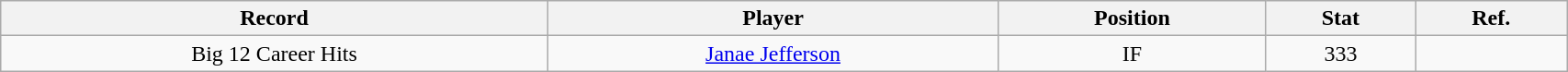<table class="wikitable" style="width: 90%;text-align: center;">
<tr>
<th style=>Record</th>
<th style=>Player</th>
<th style=>Position</th>
<th style=>Stat</th>
<th style=>Ref.</th>
</tr>
<tr align="center">
<td rowspan="4">Big 12 Career Hits</td>
<td><a href='#'>Janae Jefferson</a></td>
<td>IF</td>
<td>333</td>
<td></td>
</tr>
</table>
